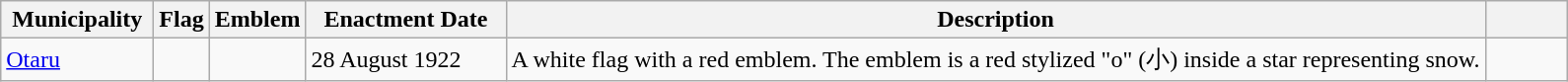<table class="wikitable">
<tr>
<th style="width:12ch;">Municipality</th>
<th>Flag</th>
<th>Emblem</th>
<th style="width:16ch;">Enactment Date</th>
<th>Description</th>
<th style="width:6ch;"></th>
</tr>
<tr>
<td><a href='#'>Otaru</a></td>
<td></td>
<td></td>
<td>28 August 1922</td>
<td>A white flag with a red emblem. The emblem is a red stylized "o" (小) inside a star representing snow.</td>
<td></td>
</tr>
</table>
